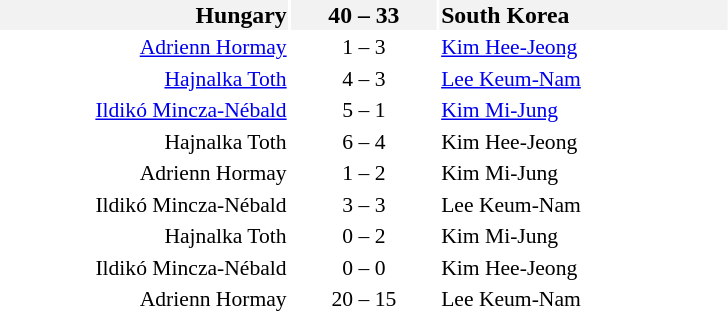<table style="font-size:90%">
<tr style="font-size:110%; background:#f2f2f2">
<td style="width:12em" align=right><strong>Hungary</strong> </td>
<td style="width:6em" align=center><strong>40 – 33</strong></td>
<td style="width:12em"> <strong>South Korea</strong></td>
</tr>
<tr>
<td align=right><a href='#'>Adrienn Hormay</a></td>
<td align=center>1 – 3</td>
<td><a href='#'>Kim Hee-Jeong</a></td>
</tr>
<tr>
<td align=right><a href='#'>Hajnalka Toth</a></td>
<td align=center>4 – 3</td>
<td><a href='#'>Lee Keum-Nam</a></td>
</tr>
<tr>
<td align=right><a href='#'>Ildikó Mincza-Nébald</a></td>
<td align=center>5 – 1</td>
<td><a href='#'>Kim Mi-Jung</a></td>
</tr>
<tr>
<td align=right>Hajnalka Toth</td>
<td align=center>6 – 4</td>
<td>Kim Hee-Jeong</td>
</tr>
<tr>
<td align=right>Adrienn Hormay</td>
<td align=center>1 – 2</td>
<td>Kim Mi-Jung</td>
</tr>
<tr>
<td align=right>Ildikó Mincza-Nébald</td>
<td align=center>3 – 3</td>
<td>Lee Keum-Nam</td>
</tr>
<tr>
<td align=right>Hajnalka Toth</td>
<td align=center>0 – 2</td>
<td>Kim Mi-Jung</td>
</tr>
<tr>
<td align=right>Ildikó Mincza-Nébald</td>
<td align=center>0 – 0</td>
<td>Kim Hee-Jeong</td>
</tr>
<tr>
<td align=right>Adrienn Hormay</td>
<td align=center>20 – 15</td>
<td>Lee Keum-Nam</td>
</tr>
</table>
